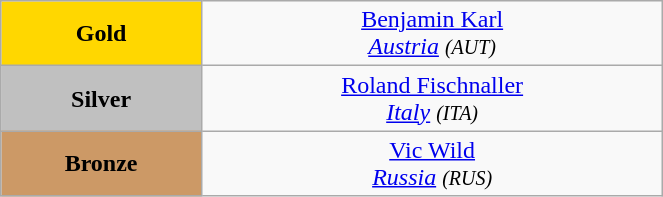<table class="wikitable" style=" text-align:center; " width="35%">
<tr>
<td bgcolor="gold"><strong>Gold</strong></td>
<td> <a href='#'>Benjamin Karl</a><br><em><a href='#'>Austria</a> <small>(AUT)</small></em></td>
</tr>
<tr>
<td bgcolor="silver"><strong>Silver</strong></td>
<td> <a href='#'>Roland Fischnaller</a><br><em><a href='#'>Italy</a> <small>(ITA)</small></em></td>
</tr>
<tr>
<td bgcolor="CC9966"><strong>Bronze</strong></td>
<td> <a href='#'>Vic Wild</a><br><em><a href='#'>Russia</a> <small>(RUS)</small></em></td>
</tr>
</table>
